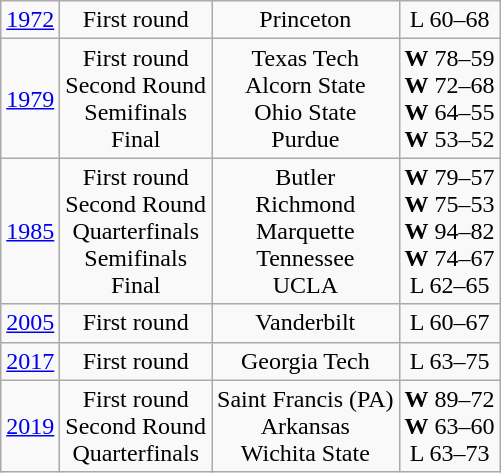<table class="wikitable">
<tr align="center">
<td><a href='#'>1972</a></td>
<td>First round</td>
<td>Princeton</td>
<td>L 60–68</td>
</tr>
<tr align="center">
<td><a href='#'>1979</a></td>
<td>First round<br>Second Round<br>Semifinals<br>Final</td>
<td>Texas Tech<br>Alcorn State<br>Ohio State<br>Purdue</td>
<td><strong>W</strong> 78–59<br><strong>W</strong> 72–68<br><strong>W</strong> 64–55<br><strong>W</strong> 53–52</td>
</tr>
<tr align="center">
<td><a href='#'>1985</a></td>
<td>First round<br>Second Round<br>Quarterfinals<br>Semifinals<br>Final</td>
<td>Butler<br>Richmond<br>Marquette<br>Tennessee<br>UCLA</td>
<td><strong>W</strong> 79–57<br><strong>W</strong> 75–53<br><strong>W</strong> 94–82<br><strong>W</strong> 74–67<br>L 62–65</td>
</tr>
<tr align="center">
<td><a href='#'>2005</a></td>
<td>First round</td>
<td>Vanderbilt</td>
<td>L 60–67</td>
</tr>
<tr align="center">
<td><a href='#'>2017</a></td>
<td>First round</td>
<td>Georgia Tech</td>
<td>L 63–75</td>
</tr>
<tr align="center">
<td><a href='#'>2019</a></td>
<td>First round<br>Second Round<br>Quarterfinals</td>
<td>Saint Francis (PA)<br>Arkansas<br>Wichita State</td>
<td><strong>W</strong> 89–72<br><strong>W</strong> 63–60<br>L 63–73</td>
</tr>
</table>
